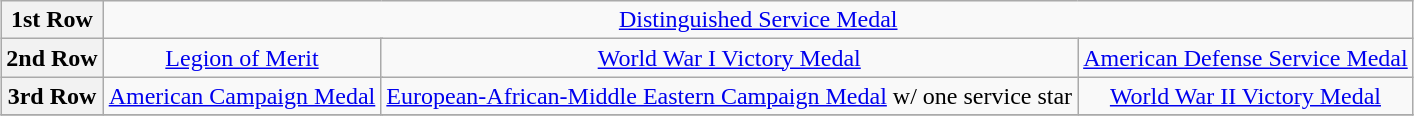<table class="wikitable" style="margin:1em auto; text-align:center;">
<tr>
<th>1st Row</th>
<td colspan="12"><a href='#'>Distinguished Service Medal</a></td>
</tr>
<tr>
<th>2nd Row</th>
<td colspan="4"><a href='#'>Legion of Merit</a></td>
<td colspan="4"><a href='#'>World War I Victory Medal</a></td>
<td colspan="4"><a href='#'>American Defense Service Medal</a></td>
</tr>
<tr>
<th>3rd Row</th>
<td colspan="4"><a href='#'>American Campaign Medal</a></td>
<td colspan="4"><a href='#'>European-African-Middle Eastern Campaign Medal</a> w/ one service star</td>
<td colspan="4"><a href='#'>World War II Victory Medal</a></td>
</tr>
<tr>
</tr>
</table>
